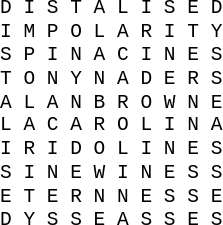<table style="font-family: monospace; margin: 0 0 0 0; line-height:90%">
<tr>
<td style="padding-left: 2em;">D I S T A L I S E D</td>
</tr>
<tr>
<td style="padding-left: 2em;">I M P O L A R I T Y</td>
</tr>
<tr>
<td style="padding-left: 2em;">S P I N A C I N E S</td>
</tr>
<tr>
<td style="padding-left: 2em;">T O N Y N A D E R S</td>
</tr>
<tr>
<td style="padding-left: 2em;">A L A N B R O W N E</td>
</tr>
<tr>
<td style="padding-left: 2em;">L A C A R O L I N A</td>
</tr>
<tr>
<td style="padding-left: 2em;">I R I D O L I N E S</td>
</tr>
<tr>
<td style="padding-left: 2em;">S I N E W I N E S S</td>
</tr>
<tr>
<td style="padding-left: 2em;">E T E R N N E S S E</td>
</tr>
<tr>
<td style="padding-left: 2em;">D Y S S E A S S E S</td>
</tr>
</table>
